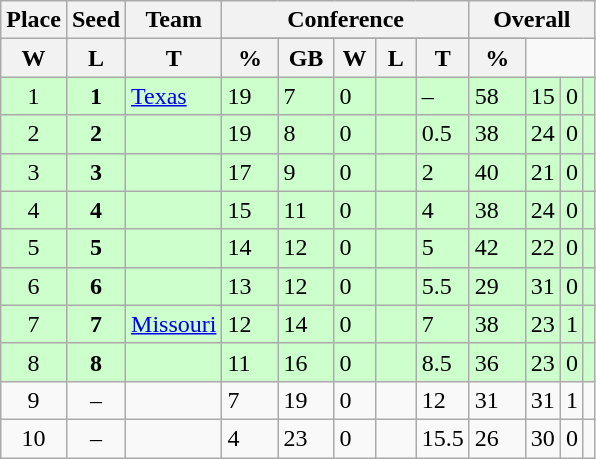<table class="wikitable">
<tr>
<th rowspan ="2">Place</th>
<th rowspan ="2">Seed</th>
<th rowspan ="2">Team</th>
<th colspan = "5">Conference</th>
<th colspan = "4">Overall</th>
</tr>
<tr>
</tr>
<tr>
<th scope="col" style="width: 20px;">W</th>
<th scope="col" style="width: 20px;">L</th>
<th scope="col" style="width: 20px;">T</th>
<th scope="col" style="width: 30px;">%</th>
<th scope="col" style="width: 30px;">GB</th>
<th scope="col" style="width: 20px;">W</th>
<th scope="col" style="width: 20px;">L</th>
<th scope="col" style="width: 20px;">T</th>
<th scope="col" style="width: 30px;">%</th>
</tr>
<tr bgcolor=#ccffcc>
<td style="text-align:center;">1</td>
<td style="text-align:center;"><strong>1</strong></td>
<td><a href='#'>Texas</a></td>
<td>19</td>
<td>7</td>
<td>0</td>
<td></td>
<td>–</td>
<td>58</td>
<td>15</td>
<td>0</td>
<td></td>
</tr>
<tr bgcolor=#ccffcc>
<td style="text-align:center;">2</td>
<td style="text-align:center;"><strong>2</strong></td>
<td></td>
<td>19</td>
<td>8</td>
<td>0</td>
<td></td>
<td>0.5</td>
<td>38</td>
<td>24</td>
<td>0</td>
<td></td>
</tr>
<tr bgcolor=#ccffcc>
<td style="text-align:center;">3</td>
<td style="text-align:center;"><strong>3</strong></td>
<td></td>
<td>17</td>
<td>9</td>
<td>0</td>
<td></td>
<td>2</td>
<td>40</td>
<td>21</td>
<td>0</td>
<td></td>
</tr>
<tr bgcolor=#ccffcc>
<td style="text-align:center;">4</td>
<td style="text-align:center;"><strong>4</strong></td>
<td></td>
<td>15</td>
<td>11</td>
<td>0</td>
<td></td>
<td>4</td>
<td>38</td>
<td>24</td>
<td>0</td>
<td></td>
</tr>
<tr bgcolor=#ccffcc>
<td style="text-align:center;">5</td>
<td style="text-align:center;"><strong>5</strong></td>
<td></td>
<td>14</td>
<td>12</td>
<td>0</td>
<td></td>
<td>5</td>
<td>42</td>
<td>22</td>
<td>0</td>
<td></td>
</tr>
<tr bgcolor=#ccffcc>
<td style="text-align:center;">6</td>
<td style="text-align:center;"><strong>6</strong></td>
<td></td>
<td>13</td>
<td>12</td>
<td>0</td>
<td></td>
<td>5.5</td>
<td>29</td>
<td>31</td>
<td>0</td>
<td></td>
</tr>
<tr bgcolor=#ccffcc>
<td style="text-align:center;">7</td>
<td style="text-align:center;"><strong>7</strong></td>
<td><a href='#'>Missouri</a></td>
<td>12</td>
<td>14</td>
<td>0</td>
<td></td>
<td>7</td>
<td>38</td>
<td>23</td>
<td>1</td>
<td></td>
</tr>
<tr bgcolor=#ccffcc>
<td style="text-align:center;">8</td>
<td style="text-align:center;"><strong>8</strong></td>
<td></td>
<td>11</td>
<td>16</td>
<td>0</td>
<td></td>
<td>8.5</td>
<td>36</td>
<td>23</td>
<td>0</td>
<td></td>
</tr>
<tr>
<td style="text-align:center;">9</td>
<td style="text-align:center;">–</td>
<td></td>
<td>7</td>
<td>19</td>
<td>0</td>
<td></td>
<td>12</td>
<td>31</td>
<td>31</td>
<td>1</td>
<td></td>
</tr>
<tr>
<td style="text-align:center;">10</td>
<td style="text-align:center;">–</td>
<td></td>
<td>4</td>
<td>23</td>
<td>0</td>
<td></td>
<td>15.5</td>
<td>26</td>
<td>30</td>
<td>0</td>
<td></td>
</tr>
</table>
